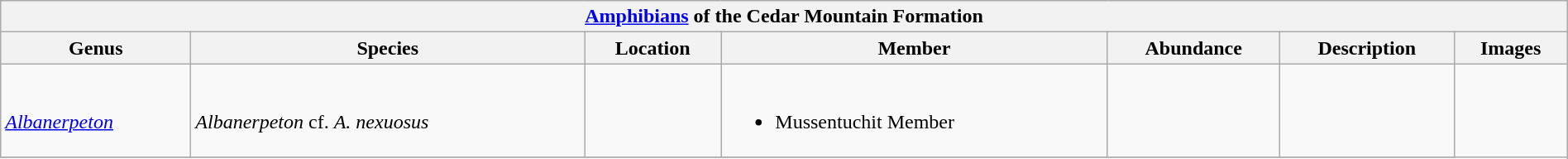<table class="wikitable" align="center" width="100%">
<tr>
<th colspan="7" align="center"><strong><a href='#'>Amphibians</a> of the Cedar Mountain Formation</strong></th>
</tr>
<tr>
<th>Genus</th>
<th>Species</th>
<th>Location</th>
<th>Member</th>
<th>Abundance</th>
<th>Description</th>
<th>Images</th>
</tr>
<tr>
<td><br><em><a href='#'>Albanerpeton</a></em></td>
<td><br><em>Albanerpeton</em> cf. <em>A. nexuosus</em></td>
<td></td>
<td><br><ul><li>Mussentuchit Member</li></ul></td>
<td></td>
<td></td>
<td rowspan="99"><br></td>
</tr>
<tr>
</tr>
</table>
